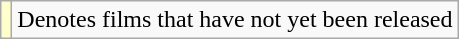<table class="wikitable sortable">
<tr>
<td style="background:#FFFFCC;"></td>
<td>Denotes films that have not yet been released</td>
</tr>
</table>
